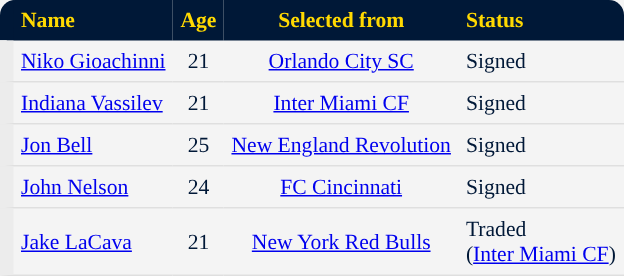<table cellpadding="5" cellspacing="0" style="color:#001837; font-size:90%; text-align:center; border: 0; background-color:#f4f4f4;">
<tr>
<th style="border: 0; border-left: 9px solid #001837; background:#001837; color:#ffd901; text-align:left;border-top-left-radius: 10px;">Name</th>
<th style="background:#001837; color:#ffd901; text-align:center; border: 0;">Age</th>
<th style="background:#001837; color:#ffd901; text-align:center; border: 0;">Selected from</th>
<th style="background:#001837; color:#ffd901; text-align:left; border: 0; border-top-right-radius: 10px;">Status</th>
</tr>
<tr>
<td align="left" style="border-bottom:1px solid #dfdfdf; border-left: 9px solid #ececec"> <a href='#'>Niko Gioachinni</a></td>
<td style="border-bottom:1px solid #dfdfdf; white-space: nowrap;" align="center">21</td>
<td style="border-bottom:1px solid #dfdfdf; white-space: nowrap;" align="center"><a href='#'>Orlando City SC</a></td>
<td style="border-bottom:1px solid #dfdfdf; white-space: nowrap;" align="left">Signed</td>
</tr>
<tr>
<td align="left" style="border-bottom:1px solid #dfdfdf; border-left: 9px solid #ececec"> <a href='#'>Indiana Vassilev</a></td>
<td style="border-bottom:1px solid #dfdfdf; white-space: nowrap;" align="center">21</td>
<td style="border-bottom:1px solid #dfdfdf; white-space: nowrap;" align="center"><a href='#'>Inter Miami CF</a></td>
<td style="border-bottom:1px solid #dfdfdf; white-space: nowrap;" align="left">Signed</td>
</tr>
<tr>
<td align="left" style="border-bottom:1px solid #dfdfdf; border-left: 9px solid #ececec"> <a href='#'>Jon Bell</a></td>
<td style="border-bottom:1px solid #dfdfdf; white-space: nowrap;" align="center">25</td>
<td style="border-bottom:1px solid #dfdfdf; white-space: nowrap;" align="center"><a href='#'>New England Revolution</a></td>
<td style="border-bottom:1px solid #dfdfdf; white-space: nowrap;" align="left">Signed</td>
</tr>
<tr>
<td align="left" style="border-bottom:1px solid #dfdfdf; border-left: 9px solid #ececec"> <a href='#'>John Nelson</a></td>
<td style="border-bottom:1px solid #dfdfdf; white-space: nowrap;" align="center">24</td>
<td style="border-bottom:1px solid #dfdfdf; white-space: nowrap;" align="center"><a href='#'>FC Cincinnati</a></td>
<td style="border-bottom:1px solid #dfdfdf; white-space: nowrap;" align="left">Signed</td>
</tr>
<tr>
<td align="left" style="border-bottom:1px solid #dfdfdf; border-left: 9px solid #ececec"> <a href='#'>Jake LaCava</a></td>
<td style="border-bottom:1px solid #dfdfdf; white-space: nowrap;" align="center">21</td>
<td style="border-bottom:1px solid #dfdfdf; white-space: nowrap;" align="center"><a href='#'>New York Red Bulls</a></td>
<td style="border-bottom:1px solid #dfdfdf; white-space: nowrap;" align="left">Traded<br>(<a href='#'>Inter Miami CF</a>)</td>
</tr>
</table>
